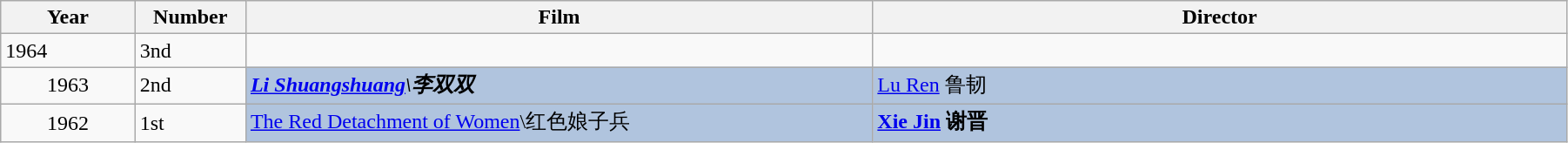<table class="wikitable" width="95%" align="center">
<tr>
<th width="6%">Year</th>
<th width="4%">Number</th>
<th width="28%">Film</th>
<th width="31%">Director</th>
</tr>
<tr>
<td>1964</td>
<td>3nd</td>
<td></td>
<td></td>
</tr>
<tr>
<td style="text-align:center;">1963</td>
<td>2nd</td>
<td style="background:#B0C4DE;"><strong><em><a href='#'>Li Shuangshuang</a><em>\李双双<strong></td>
<td style="background:#B0C4DE;"></strong><a href='#'>Lu Ren</a> 鲁韧<strong></td>
</tr>
<tr>
<td style="text-align:center;">1962</td>
<td>1st</td>
<td style="background:#B0C4DE;"></em></strong><a href='#'>The Red Detachment of Women</a></em>\红色娘子兵</strong></td>
<td style="background:#B0C4DE;"><strong><a href='#'>Xie Jin</a> 谢晋</strong></td>
</tr>
</table>
